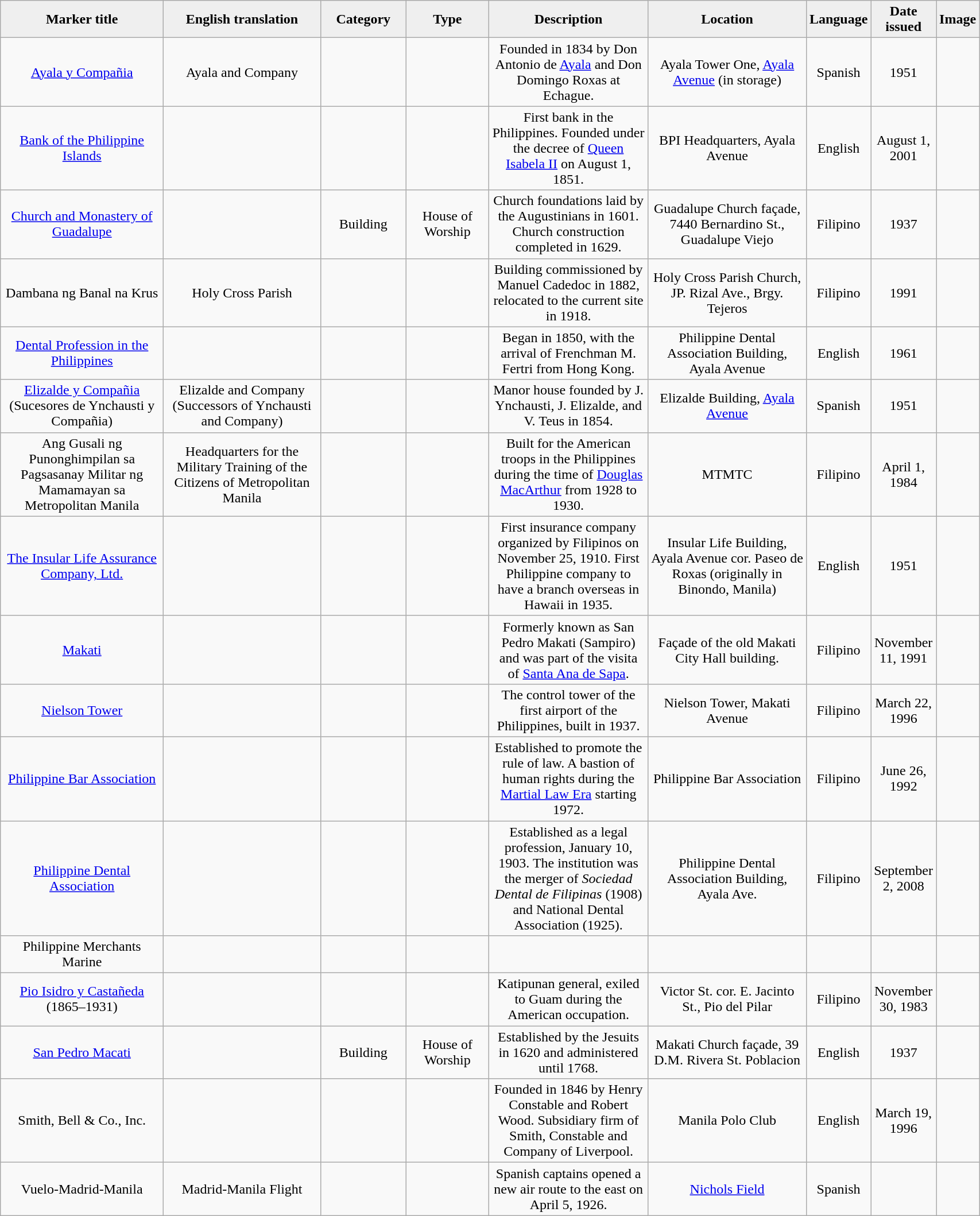<table class="wikitable" style="width:90%; text-align:center;">
<tr>
<th style="width:20%; background:#efefef;">Marker title</th>
<th style="width:20%; background:#efefef;">English translation</th>
<th style="width:10%; background:#efefef;">Category</th>
<th style="width:10%; background:#efefef;">Type</th>
<th style="width:20%; background:#efefef;">Description</th>
<th style="width:20%; background:#efefef;">Location</th>
<th style="width:10%; background:#efefef;">Language</th>
<th style="width:10%; background:#efefef;">Date issued</th>
<th style="width:10%; background:#efefef;">Image</th>
</tr>
<tr>
<td><a href='#'>Ayala y Compañia</a></td>
<td>Ayala and Company</td>
<td></td>
<td></td>
<td>Founded in 1834 by Don Antonio de <a href='#'>Ayala</a> and Don Domingo Roxas at Echague.</td>
<td>Ayala Tower One, <a href='#'>Ayala Avenue</a> (in storage)</td>
<td>Spanish</td>
<td>1951</td>
<td></td>
</tr>
<tr>
<td><a href='#'>Bank of the Philippine Islands</a></td>
<td></td>
<td></td>
<td></td>
<td>First bank in the Philippines. Founded under the decree of <a href='#'>Queen Isabela II</a> on August 1, 1851.</td>
<td>BPI Headquarters, Ayala Avenue</td>
<td>English</td>
<td>August 1, 2001</td>
<td></td>
</tr>
<tr>
<td><a href='#'>Church and Monastery of Guadalupe</a></td>
<td></td>
<td>Building</td>
<td>House of Worship</td>
<td>Church foundations laid by the Augustinians in 1601. Church construction completed in 1629.</td>
<td>Guadalupe Church façade, 7440 Bernardino St., Guadalupe Viejo</td>
<td>Filipino</td>
<td>1937</td>
<td></td>
</tr>
<tr>
<td>Dambana ng Banal na Krus</td>
<td>Holy Cross Parish</td>
<td></td>
<td></td>
<td>Building commissioned by Manuel Cadedoc in 1882, relocated to the current site in 1918.</td>
<td>Holy Cross Parish Church, JP. Rizal Ave., Brgy. Tejeros</td>
<td>Filipino</td>
<td>1991</td>
<td></td>
</tr>
<tr>
<td><a href='#'>Dental Profession in the Philippines</a></td>
<td></td>
<td></td>
<td></td>
<td>Began in 1850, with the arrival of Frenchman M. Fertri from Hong Kong.</td>
<td>Philippine Dental Association Building, Ayala Avenue</td>
<td>English</td>
<td>1961</td>
<td></td>
</tr>
<tr>
<td><a href='#'>Elizalde y Compañia</a> (Sucesores de Ynchausti y Compañia)</td>
<td>Elizalde and Company (Successors of Ynchausti and Company)</td>
<td></td>
<td></td>
<td>Manor house founded by J. Ynchausti, J. Elizalde, and V. Teus in 1854.</td>
<td>Elizalde Building, <a href='#'>Ayala Avenue</a></td>
<td>Spanish</td>
<td>1951</td>
<td></td>
</tr>
<tr>
<td>Ang Gusali ng Punonghimpilan sa Pagsasanay Militar ng Mamamayan sa Metropolitan Manila</td>
<td>Headquarters for the Military Training of the Citizens of Metropolitan Manila</td>
<td></td>
<td></td>
<td>Built for the American troops in the Philippines during the time of <a href='#'>Douglas MacArthur</a> from 1928 to 1930.</td>
<td>MTMTC</td>
<td>Filipino</td>
<td>April 1, 1984</td>
<td></td>
</tr>
<tr>
<td><a href='#'>The Insular Life Assurance Company, Ltd.</a></td>
<td></td>
<td></td>
<td></td>
<td>First insurance company organized by Filipinos on November 25, 1910. First Philippine company to have a branch overseas in Hawaii in 1935.</td>
<td>Insular Life Building, Ayala Avenue cor. Paseo de Roxas (originally in Binondo, Manila)</td>
<td>English</td>
<td>1951</td>
<td></td>
</tr>
<tr>
<td><a href='#'>Makati</a></td>
<td></td>
<td></td>
<td></td>
<td>Formerly known as San Pedro Makati (Sampiro) and was part of the visita of <a href='#'>Santa Ana de Sapa</a>.</td>
<td>Façade of the old Makati City Hall building.</td>
<td>Filipino</td>
<td>November 11, 1991</td>
<td></td>
</tr>
<tr>
<td><a href='#'>Nielson Tower</a></td>
<td></td>
<td></td>
<td></td>
<td>The control tower of the first airport of the Philippines, built in 1937.</td>
<td>Nielson Tower, Makati Avenue</td>
<td>Filipino</td>
<td>March 22, 1996</td>
<td></td>
</tr>
<tr>
<td><a href='#'>Philippine Bar Association</a></td>
<td></td>
<td></td>
<td></td>
<td>Established to promote the rule of law. A bastion of human rights during the <a href='#'>Martial Law Era</a> starting 1972.</td>
<td>Philippine Bar Association</td>
<td>Filipino</td>
<td>June 26, 1992</td>
<td></td>
</tr>
<tr>
<td><a href='#'>Philippine Dental Association</a></td>
<td></td>
<td></td>
<td></td>
<td>Established as a legal profession, January 10, 1903. The institution was the merger of <em>Sociedad Dental de Filipinas</em> (1908) and National Dental Association (1925).</td>
<td>Philippine Dental Association Building, Ayala Ave.</td>
<td>Filipino</td>
<td>September 2, 2008</td>
<td></td>
</tr>
<tr>
<td>Philippine Merchants Marine</td>
<td></td>
<td></td>
<td></td>
<td></td>
<td></td>
<td></td>
<td></td>
<td></td>
</tr>
<tr>
<td><a href='#'>Pio Isidro y Castañeda</a><br>(1865–1931)</td>
<td></td>
<td></td>
<td></td>
<td>Katipunan general, exiled to Guam during the American occupation.</td>
<td>Victor St. cor. E. Jacinto St., Pio del Pilar</td>
<td>Filipino</td>
<td>November 30, 1983</td>
<td></td>
</tr>
<tr>
<td><a href='#'>San Pedro Macati</a></td>
<td></td>
<td>Building</td>
<td>House of Worship</td>
<td>Established by the Jesuits in 1620 and administered until 1768.</td>
<td>Makati Church façade, 39 D.M. Rivera St. Poblacion</td>
<td>English</td>
<td>1937</td>
<td></td>
</tr>
<tr>
<td>Smith, Bell & Co., Inc.</td>
<td></td>
<td></td>
<td></td>
<td>Founded in 1846 by Henry Constable and Robert Wood. Subsidiary firm of Smith, Constable and Company of Liverpool.</td>
<td>Manila Polo Club</td>
<td>English</td>
<td>March 19, 1996</td>
<td></td>
</tr>
<tr>
<td>Vuelo-Madrid-Manila</td>
<td>Madrid-Manila Flight</td>
<td></td>
<td></td>
<td>Spanish captains opened a new air route to the east on April 5, 1926.</td>
<td><a href='#'>Nichols Field</a></td>
<td>Spanish</td>
<td></td>
<td></td>
</tr>
</table>
